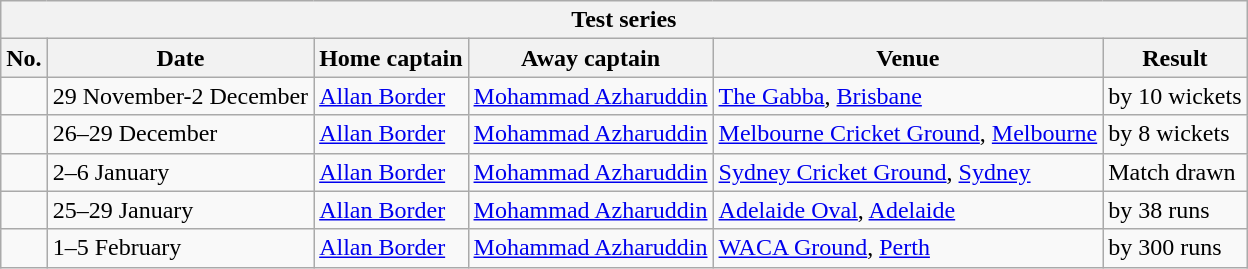<table class="wikitable">
<tr>
<th colspan="9">Test series</th>
</tr>
<tr>
<th>No.</th>
<th>Date</th>
<th>Home captain</th>
<th>Away captain</th>
<th>Venue</th>
<th>Result</th>
</tr>
<tr>
<td></td>
<td>29 November-2 December</td>
<td><a href='#'>Allan Border</a></td>
<td><a href='#'>Mohammad Azharuddin</a></td>
<td><a href='#'>The Gabba</a>, <a href='#'>Brisbane</a></td>
<td> by 10 wickets</td>
</tr>
<tr>
<td></td>
<td>26–29 December</td>
<td><a href='#'>Allan Border</a></td>
<td><a href='#'>Mohammad Azharuddin</a></td>
<td><a href='#'>Melbourne Cricket Ground</a>, <a href='#'>Melbourne</a></td>
<td> by 8 wickets</td>
</tr>
<tr>
<td></td>
<td>2–6 January</td>
<td><a href='#'>Allan Border</a></td>
<td><a href='#'>Mohammad Azharuddin</a></td>
<td><a href='#'>Sydney Cricket Ground</a>, <a href='#'>Sydney</a></td>
<td>Match drawn</td>
</tr>
<tr>
<td></td>
<td>25–29 January</td>
<td><a href='#'>Allan Border</a></td>
<td><a href='#'>Mohammad Azharuddin</a></td>
<td><a href='#'>Adelaide Oval</a>, <a href='#'>Adelaide</a></td>
<td> by 38 runs</td>
</tr>
<tr>
<td></td>
<td>1–5 February</td>
<td><a href='#'>Allan Border</a></td>
<td><a href='#'>Mohammad Azharuddin</a></td>
<td><a href='#'>WACA Ground</a>, <a href='#'>Perth</a></td>
<td> by 300 runs</td>
</tr>
</table>
